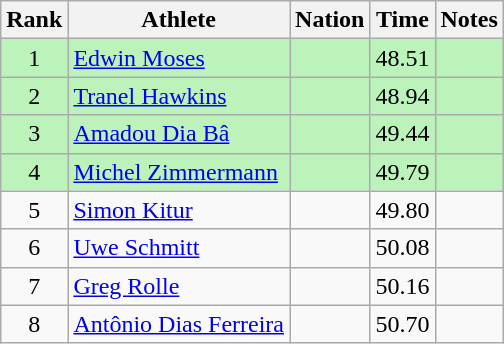<table class="wikitable sortable" style="text-align:center">
<tr>
<th>Rank</th>
<th>Athlete</th>
<th>Nation</th>
<th>Time</th>
<th>Notes</th>
</tr>
<tr style="background:#bbf3bb;">
<td>1</td>
<td align=left><a href='#'>Edwin Moses</a></td>
<td align=left></td>
<td>48.51</td>
<td></td>
</tr>
<tr style="background:#bbf3bb;">
<td>2</td>
<td align=left><a href='#'>Tranel Hawkins</a></td>
<td align=left></td>
<td>48.94</td>
<td></td>
</tr>
<tr style="background:#bbf3bb;">
<td>3</td>
<td align=left><a href='#'>Amadou Dia Bâ</a></td>
<td align=left></td>
<td>49.44</td>
<td></td>
</tr>
<tr style="background:#bbf3bb;">
<td>4</td>
<td align=left><a href='#'>Michel Zimmermann</a></td>
<td align=left></td>
<td>49.79</td>
<td></td>
</tr>
<tr>
<td>5</td>
<td align=left><a href='#'>Simon Kitur</a></td>
<td align=left></td>
<td>49.80</td>
<td></td>
</tr>
<tr>
<td>6</td>
<td align=left><a href='#'>Uwe Schmitt</a></td>
<td align=left></td>
<td>50.08</td>
<td></td>
</tr>
<tr>
<td>7</td>
<td align=left><a href='#'>Greg Rolle</a></td>
<td align=left></td>
<td>50.16</td>
<td></td>
</tr>
<tr>
<td>8</td>
<td align=left><a href='#'>Antônio Dias Ferreira</a></td>
<td align=left></td>
<td>50.70</td>
<td></td>
</tr>
</table>
